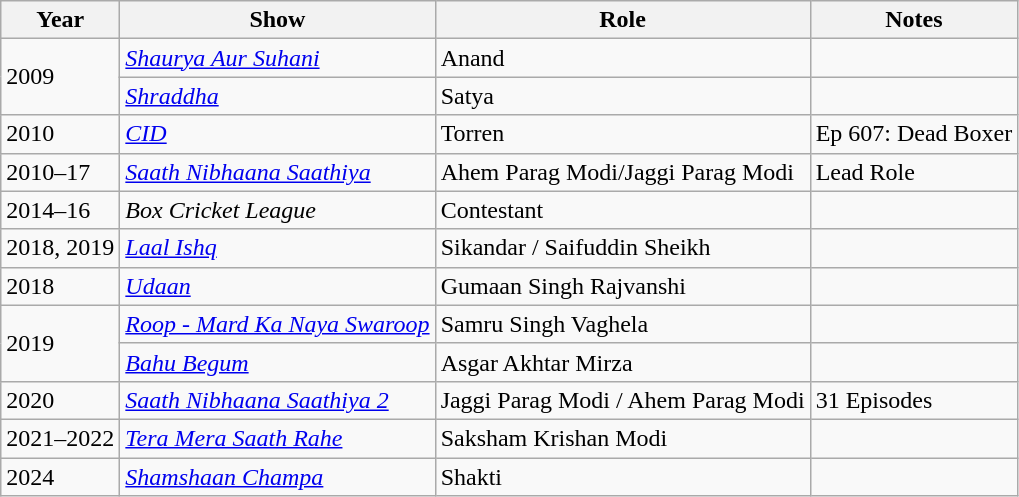<table class="wikitable">
<tr>
<th>Year</th>
<th>Show</th>
<th>Role</th>
<th>Notes</th>
</tr>
<tr>
<td rowspan="2">2009</td>
<td><em><a href='#'>Shaurya Aur Suhani</a></em></td>
<td>Anand</td>
<td></td>
</tr>
<tr>
<td><em><a href='#'>Shraddha</a></em></td>
<td>Satya</td>
<td></td>
</tr>
<tr>
<td>2010</td>
<td><em><a href='#'>CID</a></em></td>
<td>Torren</td>
<td>Ep 607: Dead Boxer</td>
</tr>
<tr>
<td>2010–17</td>
<td><em><a href='#'>Saath Nibhaana Saathiya</a></em></td>
<td>Ahem Parag Modi/Jaggi Parag Modi</td>
<td>Lead Role</td>
</tr>
<tr>
<td>2014–16</td>
<td><em>Box Cricket League</em></td>
<td>Contestant</td>
<td></td>
</tr>
<tr>
<td>2018, 2019</td>
<td><em><a href='#'>Laal Ishq</a></em></td>
<td>Sikandar / Saifuddin Sheikh</td>
<td></td>
</tr>
<tr>
<td>2018</td>
<td><em><a href='#'>Udaan</a></em></td>
<td>Gumaan Singh Rajvanshi</td>
<td></td>
</tr>
<tr>
<td rowspan="2">2019</td>
<td><em><a href='#'>Roop - Mard Ka Naya Swaroop</a></em></td>
<td>Samru Singh Vaghela</td>
<td></td>
</tr>
<tr>
<td><em><a href='#'>Bahu Begum</a></em></td>
<td>Asgar Akhtar Mirza</td>
<td></td>
</tr>
<tr>
<td>2020</td>
<td><em><a href='#'>Saath Nibhaana Saathiya 2</a></em></td>
<td>Jaggi Parag Modi / Ahem Parag Modi</td>
<td>31 Episodes</td>
</tr>
<tr>
<td>2021–2022</td>
<td><em><a href='#'>Tera Mera Saath Rahe</a></em></td>
<td>Saksham  Krishan Modi</td>
<td></td>
</tr>
<tr>
<td>2024</td>
<td><em><a href='#'>Shamshaan Champa</a></em></td>
<td>Shakti</td>
<td></td>
</tr>
</table>
